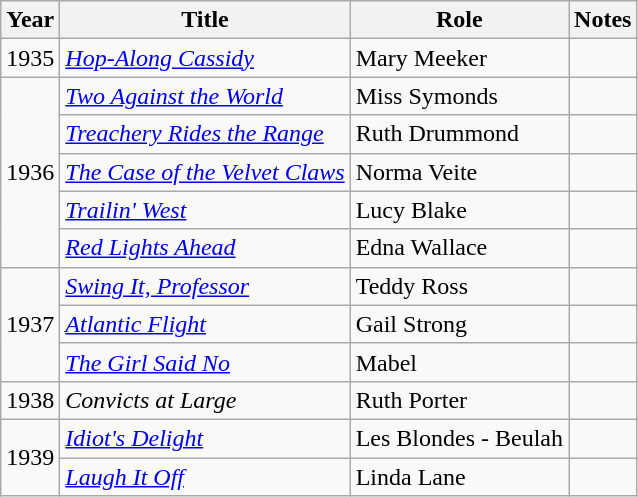<table class="wikitable">
<tr>
<th>Year</th>
<th>Title</th>
<th>Role</th>
<th>Notes</th>
</tr>
<tr>
<td>1935</td>
<td><em><a href='#'>Hop-Along Cassidy</a></em></td>
<td>Mary Meeker</td>
<td></td>
</tr>
<tr>
<td rowspan=5>1936</td>
<td><em><a href='#'>Two Against the World</a></em></td>
<td>Miss Symonds</td>
<td></td>
</tr>
<tr>
<td><em><a href='#'>Treachery Rides the Range</a></em></td>
<td>Ruth Drummond</td>
<td></td>
</tr>
<tr>
<td><em><a href='#'>The Case of the Velvet Claws</a></em></td>
<td>Norma Veite</td>
<td></td>
</tr>
<tr>
<td><em><a href='#'>Trailin' West</a></em></td>
<td>Lucy Blake</td>
<td></td>
</tr>
<tr>
<td><em><a href='#'>Red Lights Ahead</a></em></td>
<td>Edna Wallace</td>
<td></td>
</tr>
<tr>
<td rowspan=3>1937</td>
<td><em><a href='#'>Swing It, Professor</a></em></td>
<td>Teddy Ross</td>
<td></td>
</tr>
<tr>
<td><em><a href='#'>Atlantic Flight</a></em></td>
<td>Gail Strong</td>
<td></td>
</tr>
<tr>
<td><em><a href='#'>The Girl Said No</a></em></td>
<td>Mabel</td>
<td></td>
</tr>
<tr>
<td>1938</td>
<td><em>Convicts at Large</em></td>
<td>Ruth Porter</td>
<td></td>
</tr>
<tr>
<td rowspan=2>1939</td>
<td><em><a href='#'>Idiot's Delight</a></em></td>
<td>Les Blondes - Beulah</td>
<td></td>
</tr>
<tr>
<td><em><a href='#'>Laugh It Off</a></em></td>
<td>Linda Lane</td>
<td></td>
</tr>
</table>
